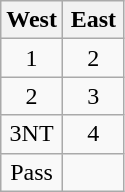<table class="wikitable" style="float:left; margin-top:10px; margin-right:15px;">
<tr>
<th width="50%">West</th>
<th width="50%">East</th>
</tr>
<tr align=center>
<td>1</td>
<td>2</td>
</tr>
<tr align=center>
<td>2</td>
<td>3</td>
</tr>
<tr align=center>
<td>3NT</td>
<td>4</td>
</tr>
<tr align=center>
<td>Pass</td>
<td></td>
</tr>
</table>
